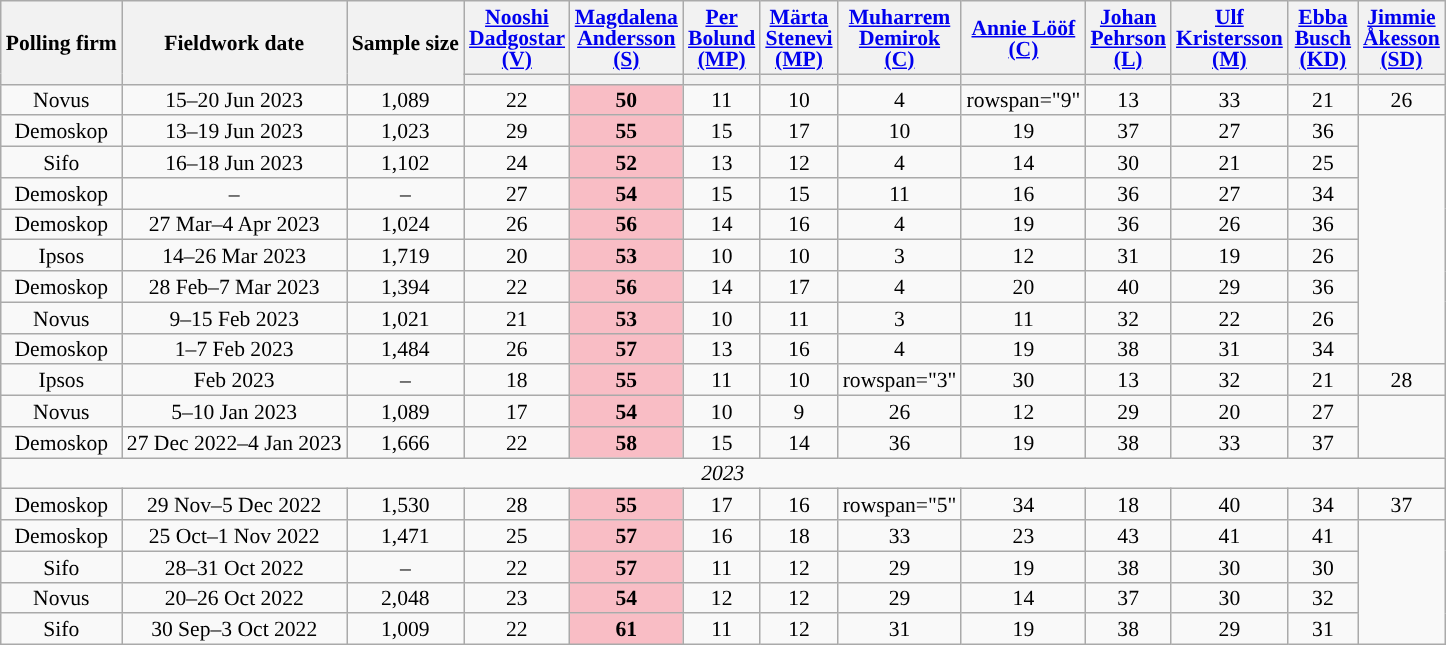<table class="wikitable sortable" style="text-align:center;font-size:90%;line-height:14px;">
<tr style="height:40px;">
<th rowspan="2">Polling firm</th>
<th rowspan="2">Fieldwork date</th>
<th rowspan="2">Sample size</th>
<th class="sortable" style="width:40px;"><a href='#'>Nooshi Dadgostar (V)</a></th>
<th class="sortable" style="width:40px;"><a href='#'>Magdalena Andersson (S)</a></th>
<th class="sortable" style="width:40px;"><a href='#'>Per Bolund (MP)</a></th>
<th class="sortable" style="width:40px;"><a href='#'>Märta Stenevi (MP)</a></th>
<th class="sortable" style="width:40px;"><a href='#'>Muharrem Demirok (C)</a></th>
<th class="sortable" style="width:40px;"><a href='#'>Annie Lööf (C)</a></th>
<th class="sortable" style="width:40px;"><a href='#'>Johan Pehrson (L)</a></th>
<th class="sortable" style="width:40px;"><a href='#'>Ulf Kristersson (M)</a></th>
<th class="sortable" style="width:40px;"><a href='#'>Ebba Busch (KD)</a></th>
<th class="sortable" style="width:40px;"><a href='#'>Jimmie Åkesson (SD)</a></th>
</tr>
<tr>
<th style="background:"></th>
<th style="background:"></th>
<th style="background:"></th>
<th style="background:"></th>
<th style="background:"></th>
<th style="background:"></th>
<th style="background:"></th>
<th style="background:"></th>
<th style="background:"></th>
<th style="background:"></th>
</tr>
<tr>
<td>Novus</td>
<td>15–20 Jun 2023</td>
<td>1,089</td>
<td>22</td>
<td style="background:#F9BDC5;"><strong>50</strong></td>
<td>11</td>
<td>10</td>
<td>4</td>
<td>rowspan="9" </td>
<td>13</td>
<td>33</td>
<td>21</td>
<td>26</td>
</tr>
<tr>
<td>Demoskop</td>
<td>13–19 Jun 2023</td>
<td>1,023</td>
<td>29</td>
<td style="background:#F9BDC5;"><strong>55</strong></td>
<td>15</td>
<td>17</td>
<td>10</td>
<td>19</td>
<td>37</td>
<td>27</td>
<td>36</td>
</tr>
<tr>
<td>Sifo</td>
<td>16–18 Jun 2023</td>
<td>1,102</td>
<td>24</td>
<td style="background:#F9BDC5;"><strong>52</strong></td>
<td>13</td>
<td>12</td>
<td>4</td>
<td>14</td>
<td>30</td>
<td>21</td>
<td>25</td>
</tr>
<tr>
<td>Demoskop</td>
<td>–</td>
<td>–</td>
<td>27</td>
<td style="background:#F9BDC5;"><strong>54</strong></td>
<td>15</td>
<td>15</td>
<td>11</td>
<td>16</td>
<td>36</td>
<td>27</td>
<td>34</td>
</tr>
<tr>
<td>Demoskop</td>
<td>27 Mar–4 Apr 2023</td>
<td>1,024</td>
<td>26</td>
<td style="background:#F9BDC5;"><strong>56</strong></td>
<td>14</td>
<td>16</td>
<td>4</td>
<td>19</td>
<td>36</td>
<td>26</td>
<td>36</td>
</tr>
<tr>
<td>Ipsos</td>
<td>14–26 Mar 2023</td>
<td>1,719</td>
<td>20</td>
<td style="background:#F9BDC5;"><strong>53</strong></td>
<td>10</td>
<td>10</td>
<td>3</td>
<td>12</td>
<td>31</td>
<td>19</td>
<td>26</td>
</tr>
<tr>
<td>Demoskop</td>
<td>28 Feb–7 Mar 2023</td>
<td>1,394</td>
<td>22</td>
<td style="background:#F9BDC5;"><strong>56</strong></td>
<td>14</td>
<td>17</td>
<td>4</td>
<td>20</td>
<td>40</td>
<td>29</td>
<td>36</td>
</tr>
<tr>
<td>Novus</td>
<td>9–15 Feb 2023</td>
<td>1,021</td>
<td>21</td>
<td style="background:#F9BDC5;"><strong>53</strong></td>
<td>10</td>
<td>11</td>
<td>3</td>
<td>11</td>
<td>32</td>
<td>22</td>
<td>26</td>
</tr>
<tr>
<td>Demoskop</td>
<td>1–7 Feb 2023</td>
<td>1,484</td>
<td>26</td>
<td style="background:#F9BDC5;"><strong>57</strong></td>
<td>13</td>
<td>16</td>
<td>4</td>
<td>19</td>
<td>38</td>
<td>31</td>
<td>34</td>
</tr>
<tr>
<td>Ipsos</td>
<td>Feb 2023</td>
<td>–</td>
<td>18</td>
<td style="background:#F9BDC5;"><strong>55</strong></td>
<td>11</td>
<td>10</td>
<td>rowspan="3" </td>
<td>30</td>
<td>13</td>
<td>32</td>
<td>21</td>
<td>28</td>
</tr>
<tr>
<td>Novus</td>
<td>5–10 Jan 2023</td>
<td>1,089</td>
<td>17</td>
<td style="background:#F9BDC5;"><strong>54</strong></td>
<td>10</td>
<td>9</td>
<td>26</td>
<td>12</td>
<td>29</td>
<td>20</td>
<td>27</td>
</tr>
<tr>
<td>Demoskop</td>
<td>27 Dec 2022–4 Jan 2023</td>
<td>1,666</td>
<td>22</td>
<td style="background:#F9BDC5;"><strong>58</strong></td>
<td>15</td>
<td>14</td>
<td>36</td>
<td>19</td>
<td>38</td>
<td>33</td>
<td>37</td>
</tr>
<tr>
<td colspan="13"><em>2023</em></td>
</tr>
<tr>
<td>Demoskop </td>
<td>29 Nov–5 Dec 2022</td>
<td>1,530</td>
<td>28</td>
<td style="background:#F9BDC5;"><strong>55</strong></td>
<td>17</td>
<td>16</td>
<td>rowspan="5" </td>
<td>34</td>
<td>18</td>
<td>40</td>
<td>34</td>
<td>37</td>
</tr>
<tr>
<td>Demoskop </td>
<td>25 Oct–1 Nov 2022</td>
<td>1,471</td>
<td>25</td>
<td style="background:#F9BDC5;"><strong>57</strong></td>
<td>16</td>
<td>18</td>
<td>33</td>
<td>23</td>
<td>43</td>
<td>41</td>
<td>41</td>
</tr>
<tr>
<td>Sifo</td>
<td>28–31 Oct 2022</td>
<td>–</td>
<td>22</td>
<td style="background:#F9BDC5;"><strong>57</strong></td>
<td>11</td>
<td>12</td>
<td>29</td>
<td>19</td>
<td>38</td>
<td>30</td>
<td>30</td>
</tr>
<tr>
<td>Novus</td>
<td>20–26 Oct 2022</td>
<td>2,048</td>
<td>23</td>
<td style="background:#F9BDC5;"><strong>54</strong></td>
<td>12</td>
<td>12</td>
<td>29</td>
<td>14</td>
<td>37</td>
<td>30</td>
<td>32</td>
</tr>
<tr>
<td>Sifo</td>
<td>30 Sep–3 Oct 2022</td>
<td>1,009</td>
<td>22</td>
<td style="background:#F9BDC5;"><strong>61</strong></td>
<td>11</td>
<td>12</td>
<td>31</td>
<td>19</td>
<td>38</td>
<td>29</td>
<td>31</td>
</tr>
</table>
